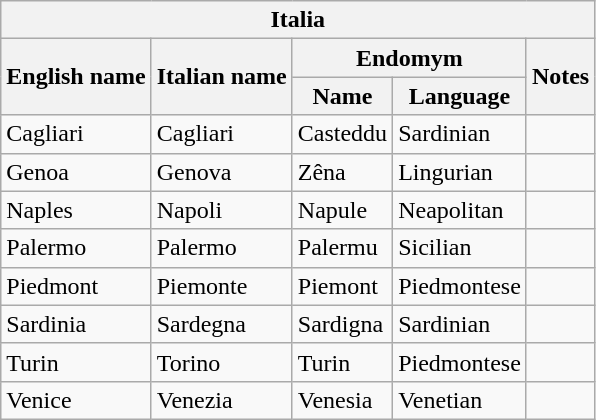<table class="wikitable sortable">
<tr>
<th colspan="5"> Italia</th>
</tr>
<tr>
<th rowspan="2">English name</th>
<th rowspan="2">Italian name</th>
<th colspan="2">Endomym</th>
<th rowspan="2">Notes</th>
</tr>
<tr>
<th>Name</th>
<th>Language</th>
</tr>
<tr>
<td>Cagliari</td>
<td>Cagliari</td>
<td>Casteddu</td>
<td>Sardinian</td>
<td></td>
</tr>
<tr>
<td>Genoa</td>
<td>Genova</td>
<td>Zêna</td>
<td>Lingurian</td>
<td></td>
</tr>
<tr>
<td>Naples</td>
<td>Napoli</td>
<td>Napule</td>
<td>Neapolitan</td>
<td></td>
</tr>
<tr>
<td>Palermo</td>
<td>Palermo</td>
<td>Palermu</td>
<td>Sicilian</td>
<td></td>
</tr>
<tr>
<td>Piedmont</td>
<td>Piemonte</td>
<td>Piemont</td>
<td>Piedmontese</td>
<td></td>
</tr>
<tr>
<td>Sardinia</td>
<td>Sardegna</td>
<td>Sardigna</td>
<td>Sardinian</td>
<td></td>
</tr>
<tr>
<td>Turin</td>
<td>Torino</td>
<td>Turin</td>
<td>Piedmontese</td>
<td></td>
</tr>
<tr>
<td>Venice</td>
<td>Venezia</td>
<td>Venesia</td>
<td>Venetian</td>
<td></td>
</tr>
</table>
